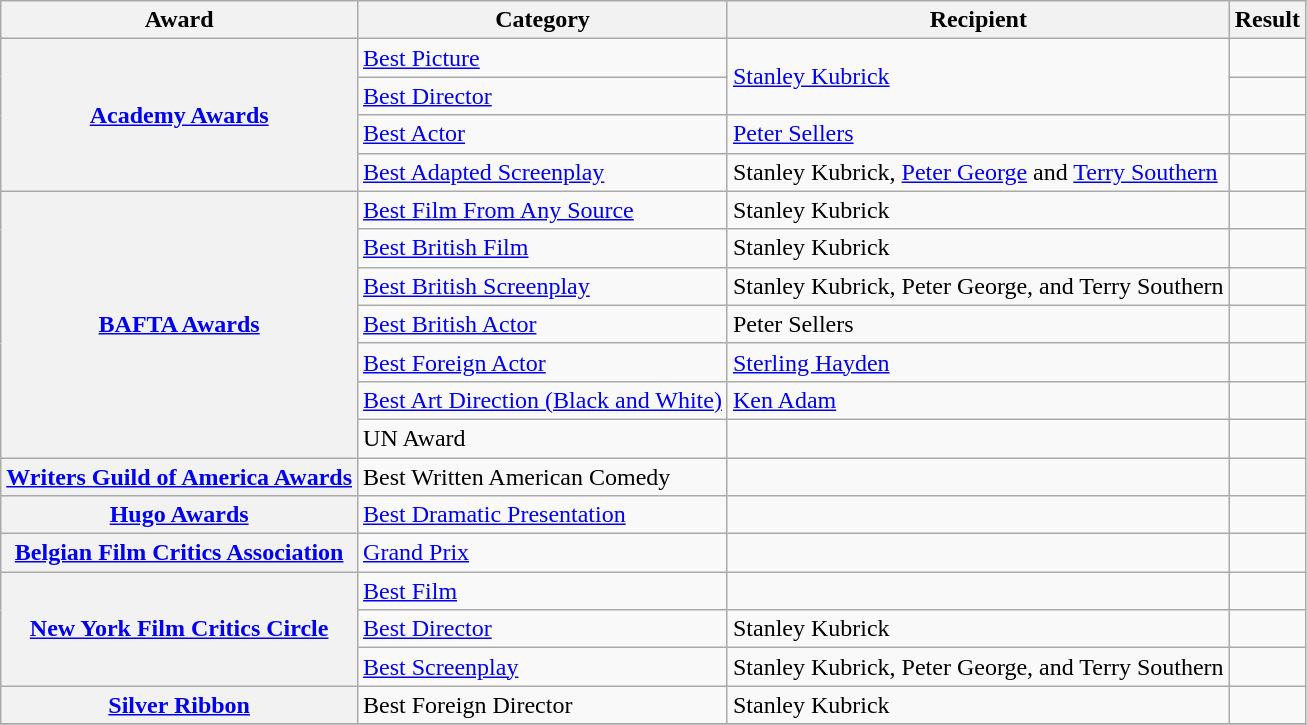<table class="wikitable plainrowheaders sortable">
<tr>
<th scope="col">Award</th>
<th scope="col">Category</th>
<th scope="col">Recipient</th>
<th scope="col">Result</th>
</tr>
<tr>
<th scope="row" rowspan="4"><a href='#'>Academy Awards</a></th>
<td><a href='#'>Best Picture</a></td>
<td rowspan=2><a href='#'>Stanley Kubrick</a></td>
<td></td>
</tr>
<tr>
<td><a href='#'>Best Director</a></td>
<td></td>
</tr>
<tr>
<td><a href='#'>Best Actor</a></td>
<td><a href='#'>Peter Sellers</a></td>
<td></td>
</tr>
<tr>
<td><a href='#'>Best Adapted Screenplay</a></td>
<td>Stanley Kubrick, <a href='#'>Peter George</a> and <a href='#'>Terry Southern</a></td>
<td></td>
</tr>
<tr>
<th scope="row" rowspan="7"><a href='#'>BAFTA Awards</a></th>
<td><a href='#'>Best Film From Any Source</a></td>
<td>Stanley Kubrick</td>
<td></td>
</tr>
<tr>
<td><a href='#'>Best British Film</a></td>
<td>Stanley Kubrick</td>
<td></td>
</tr>
<tr>
<td><a href='#'>Best British Screenplay</a></td>
<td>Stanley Kubrick, Peter George, and Terry Southern</td>
<td></td>
</tr>
<tr>
<td><a href='#'>Best British Actor</a></td>
<td>Peter Sellers</td>
<td></td>
</tr>
<tr>
<td><a href='#'>Best Foreign Actor</a></td>
<td><a href='#'>Sterling Hayden</a></td>
<td></td>
</tr>
<tr>
<td><a href='#'>Best Art Direction (Black and White)</a></td>
<td><a href='#'>Ken Adam</a></td>
<td></td>
</tr>
<tr>
<td>UN Award</td>
<td></td>
<td></td>
</tr>
<tr>
<th scope="row"><a href='#'>Writers Guild of America Awards</a></th>
<td>Best Written American Comedy</td>
<td></td>
<td></td>
</tr>
<tr>
<th scope="row"><a href='#'>Hugo Awards</a></th>
<td><a href='#'>Best Dramatic Presentation</a></td>
<td></td>
<td></td>
</tr>
<tr>
<th scope="row"><a href='#'>Belgian Film Critics Association</a></th>
<td><a href='#'>Grand Prix</a></td>
<td></td>
<td></td>
</tr>
<tr>
<th scope="row" rowspan=3><a href='#'>New York Film Critics Circle</a></th>
<td><a href='#'>Best Film</a></td>
<td></td>
<td></td>
</tr>
<tr>
<td><a href='#'>Best Director</a></td>
<td>Stanley Kubrick</td>
<td></td>
</tr>
<tr>
<td><a href='#'>Best Screenplay</a></td>
<td>Stanley Kubrick, Peter George, and Terry Southern</td>
<td></td>
</tr>
<tr>
<th scope="row"><a href='#'>Silver Ribbon</a></th>
<td>Best Foreign Director</td>
<td>Stanley Kubrick</td>
<td></td>
</tr>
<tr>
</tr>
</table>
